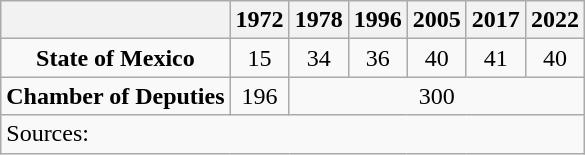<table class="wikitable" style="text-align: center">
<tr>
<th></th>
<th>1972</th>
<th>1978</th>
<th>1996</th>
<th>2005</th>
<th>2017</th>
<th>2022</th>
</tr>
<tr>
<td><strong>State of Mexico</strong></td>
<td>15</td>
<td>34</td>
<td>36</td>
<td>40</td>
<td>41</td>
<td>40</td>
</tr>
<tr>
<td><strong>Chamber of Deputies</strong></td>
<td>196</td>
<td colspan=5>300</td>
</tr>
<tr>
<td colspan=7 style="text-align: left">Sources: </td>
</tr>
</table>
